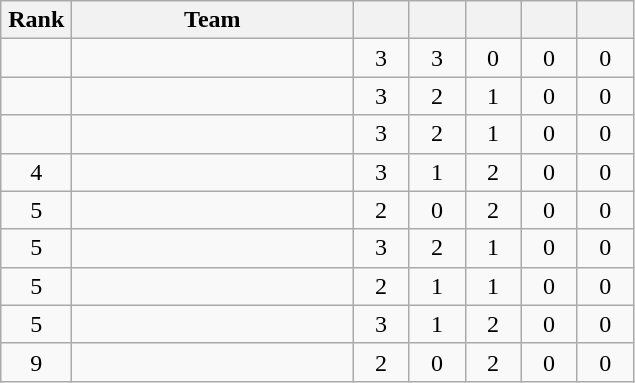<table class="wikitable" style="text-align: center;">
<tr>
<th width=40>Rank</th>
<th width=180>Team</th>
<th width=30></th>
<th width=30></th>
<th width=30></th>
<th width=30></th>
<th width=30></th>
</tr>
<tr>
<td></td>
<td align=left></td>
<td>3</td>
<td>3</td>
<td>0</td>
<td>0</td>
<td>0</td>
</tr>
<tr>
<td></td>
<td align=left></td>
<td>3</td>
<td>2</td>
<td>1</td>
<td>0</td>
<td>0</td>
</tr>
<tr>
<td></td>
<td align=left></td>
<td>3</td>
<td>2</td>
<td>1</td>
<td>0</td>
<td>0</td>
</tr>
<tr>
<td>4</td>
<td align=left></td>
<td>3</td>
<td>1</td>
<td>2</td>
<td>0</td>
<td>0</td>
</tr>
<tr>
<td>5</td>
<td align=left></td>
<td>2</td>
<td>0</td>
<td>2</td>
<td>0</td>
<td>0</td>
</tr>
<tr>
<td>5</td>
<td align=left></td>
<td>3</td>
<td>2</td>
<td>1</td>
<td>0</td>
<td>0</td>
</tr>
<tr>
<td>5</td>
<td align=left></td>
<td>2</td>
<td>1</td>
<td>1</td>
<td>0</td>
<td>0</td>
</tr>
<tr>
<td>5</td>
<td align=left></td>
<td>3</td>
<td>1</td>
<td>2</td>
<td>0</td>
<td>0</td>
</tr>
<tr>
<td>9</td>
<td align=left></td>
<td>2</td>
<td>0</td>
<td>2</td>
<td>0</td>
<td>0</td>
</tr>
</table>
